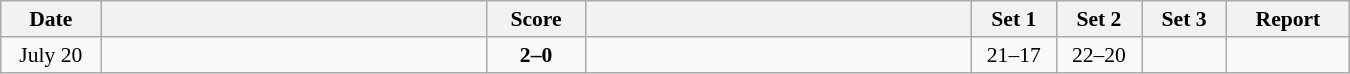<table class="wikitable" style="text-align: center; font-size:90% ">
<tr>
<th width="60">Date</th>
<th align="right" width="250"></th>
<th width="60">Score</th>
<th align="left" width="250"></th>
<th width="50">Set 1</th>
<th width="50">Set 2</th>
<th width="50">Set 3</th>
<th width="75">Report</th>
</tr>
<tr>
<td>July 20</td>
<td align=left><strong></strong></td>
<td align=center><strong>2–0</strong></td>
<td align=left></td>
<td>21–17</td>
<td>22–20</td>
<td></td>
<td></td>
</tr>
</table>
